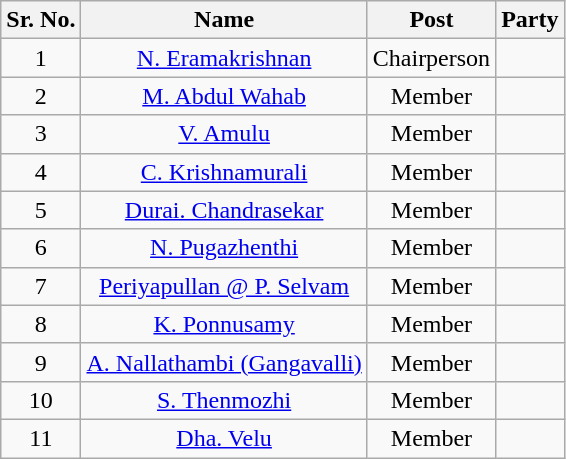<table class="wikitable sortable">
<tr>
<th>Sr. No.</th>
<th>Name</th>
<th>Post</th>
<th colspan="2">Party</th>
</tr>
<tr align="center">
<td>1</td>
<td><a href='#'>N. Eramakrishnan</a></td>
<td>Chairperson</td>
<td></td>
</tr>
<tr align="center">
<td>2</td>
<td><a href='#'>M. Abdul Wahab</a></td>
<td>Member</td>
<td></td>
</tr>
<tr align="center">
<td>3</td>
<td><a href='#'>V. Amulu</a></td>
<td>Member</td>
<td></td>
</tr>
<tr align="center">
<td>4</td>
<td><a href='#'>C. Krishnamurali</a></td>
<td>Member</td>
<td></td>
</tr>
<tr align="center">
<td>5</td>
<td><a href='#'>Durai. Chandrasekar</a></td>
<td>Member</td>
<td></td>
</tr>
<tr align="center">
<td>6</td>
<td><a href='#'>N. Pugazhenthi</a></td>
<td>Member</td>
<td></td>
</tr>
<tr align="center">
<td>7</td>
<td><a href='#'>Periyapullan @ P. Selvam</a></td>
<td>Member</td>
<td></td>
</tr>
<tr align="center">
<td>8</td>
<td><a href='#'>K. Ponnusamy</a></td>
<td>Member</td>
<td></td>
</tr>
<tr align="center">
<td>9</td>
<td><a href='#'>A. Nallathambi (Gangavalli)</a></td>
<td>Member</td>
<td></td>
</tr>
<tr align="center">
<td>10</td>
<td><a href='#'>S. Thenmozhi</a></td>
<td>Member</td>
<td></td>
</tr>
<tr align="center">
<td>11</td>
<td><a href='#'>Dha. Velu</a></td>
<td>Member</td>
<td></td>
</tr>
</table>
